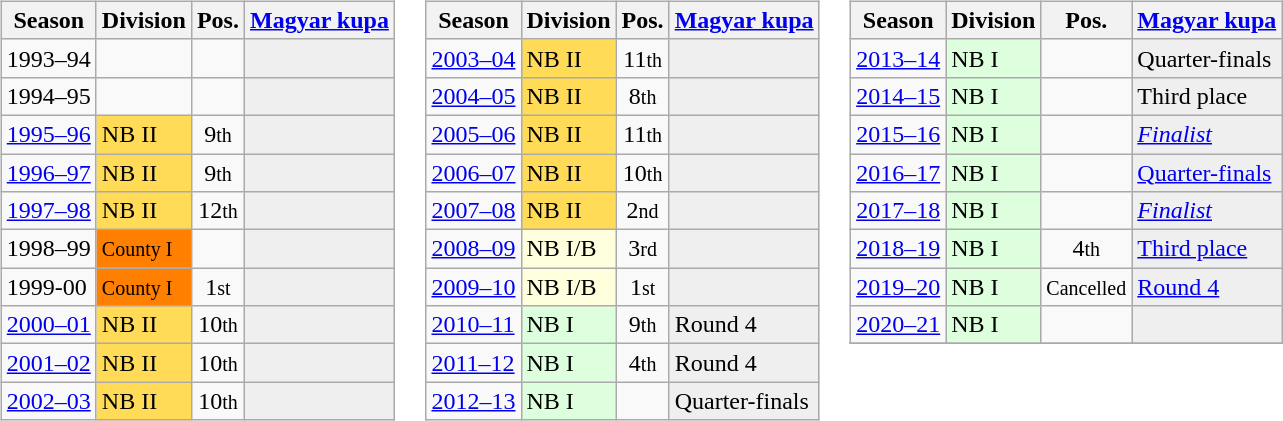<table>
<tr>
<td valign="top"><br><table class="wikitable text-align:center">
<tr>
<th>Season</th>
<th>Division</th>
<th>Pos.</th>
<th><a href='#'>Magyar kupa</a></th>
</tr>
<tr>
<td>1993–94</td>
<td></td>
<td align=center></td>
<td style="background:#efefef;"></td>
</tr>
<tr>
<td>1994–95</td>
<td></td>
<td align=center></td>
<td style="background:#efefef;"></td>
</tr>
<tr>
<td><a href='#'>1995–96</a></td>
<td bgcolor=#ffdb58>NB II</td>
<td align=center>9<small>th</small></td>
<td style="background:#efefef;"></td>
</tr>
<tr>
<td><a href='#'>1996–97</a></td>
<td bgcolor=#ffdb58>NB II</td>
<td align=center>9<small>th</small></td>
<td style="background:#efefef;"></td>
</tr>
<tr>
<td><a href='#'>1997–98</a></td>
<td bgcolor=#ffdb58>NB II </td>
<td align=center>12<small>th</small></td>
<td style="background:#efefef;"></td>
</tr>
<tr>
<td>1998–99</td>
<td bgcolor=#ff7f00><small>County I</small></td>
<td align=center></td>
<td style="background:#efefef;"></td>
</tr>
<tr>
<td>1999-00</td>
<td bgcolor=#ff7f00><small>County I</small> </td>
<td align=center>1<small>st</small></td>
<td style="background:#efefef;"></td>
</tr>
<tr>
<td><a href='#'>2000–01</a></td>
<td bgcolor=#ffdb58>NB II</td>
<td align=center>10<small>th</small></td>
<td style="background:#efefef;"></td>
</tr>
<tr>
<td><a href='#'>2001–02</a></td>
<td bgcolor=#ffdb58>NB II</td>
<td align=center>10<small>th</small></td>
<td style="background:#efefef;"></td>
</tr>
<tr>
<td><a href='#'>2002–03</a></td>
<td bgcolor=#ffdb58>NB II</td>
<td align=center>10<small>th</small></td>
<td style="background:#efefef;"></td>
</tr>
</table>
</td>
<td valign="top"><br><table class="wikitable text-align:center">
<tr>
<th>Season</th>
<th>Division</th>
<th>Pos.</th>
<th><a href='#'>Magyar kupa</a></th>
</tr>
<tr>
<td><a href='#'>2003–04</a></td>
<td bgcolor=#ffdb58>NB II</td>
<td align=center>11<small>th</small></td>
<td style="background:#efefef;"></td>
</tr>
<tr>
<td><a href='#'>2004–05</a></td>
<td bgcolor=#ffdb58>NB II</td>
<td align=center>8<small>th</small></td>
<td style="background:#efefef;"></td>
</tr>
<tr>
<td><a href='#'>2005–06</a></td>
<td bgcolor=#ffdb58>NB II</td>
<td align=center>11<small>th</small></td>
<td style="background:#efefef;"></td>
</tr>
<tr>
<td><a href='#'>2006–07</a></td>
<td bgcolor=#ffdb58>NB II</td>
<td align=center>10<small>th</small></td>
<td style="background:#efefef;"></td>
</tr>
<tr>
<td><a href='#'>2007–08</a></td>
<td bgcolor=#ffdb58>NB II </td>
<td align=center>2<small>nd</small></td>
<td style="background:#efefef;"></td>
</tr>
<tr>
<td><a href='#'>2008–09</a></td>
<td bgcolor=#ffffdd>NB I/B</td>
<td align=center>3<small>rd</small></td>
<td style="background:#efefef;"></td>
</tr>
<tr>
<td><a href='#'>2009–10</a></td>
<td bgcolor=#ffffdd>NB I/B </td>
<td align=center>1<small>st</small></td>
<td style="background:#efefef;"></td>
</tr>
<tr>
<td><a href='#'>2010–11</a></td>
<td bgcolor=#ddffdd>NB I</td>
<td align=center>9<small>th</small></td>
<td style="background:#efefef;">Round 4</td>
</tr>
<tr>
<td><a href='#'>2011–12</a></td>
<td bgcolor=#ddffdd>NB I</td>
<td align=center>4<small>th</small></td>
<td style="background:#efefef;">Round 4</td>
</tr>
<tr>
<td><a href='#'>2012–13</a></td>
<td bgcolor=#ddffdd>NB I</td>
<td align=center></td>
<td style="background:#efefef;">Quarter-finals</td>
</tr>
</table>
</td>
<td valign="top"><br><table class="wikitable text-align:center">
<tr>
<th>Season</th>
<th>Division</th>
<th>Pos.</th>
<th><a href='#'>Magyar kupa</a></th>
</tr>
<tr>
<td><a href='#'>2013–14</a></td>
<td bgcolor=#ddffdd>NB I</td>
<td align=center></td>
<td style="background:#efefef;">Quarter-finals</td>
</tr>
<tr>
<td><a href='#'>2014–15</a></td>
<td bgcolor=#ddffdd>NB I</td>
<td align=center></td>
<td style="background:#efefef;"> Third place</td>
</tr>
<tr>
<td><a href='#'>2015–16</a></td>
<td bgcolor=#ddffdd>NB I</td>
<td align=center></td>
<td style="background:#efefef;"> <em><a href='#'>Finalist</a></em></td>
</tr>
<tr>
<td><a href='#'>2016–17</a></td>
<td bgcolor=#ddffdd>NB I</td>
<td align=center></td>
<td style="background:#efefef;"><a href='#'>Quarter-finals</a></td>
</tr>
<tr>
<td><a href='#'>2017–18</a></td>
<td bgcolor=#ddffdd>NB I</td>
<td align=center></td>
<td style="background:#efefef;"> <em><a href='#'>Finalist</a></em></td>
</tr>
<tr>
<td><a href='#'>2018–19</a></td>
<td bgcolor=#ddffdd>NB I</td>
<td align=center>4<small>th</small></td>
<td style="background:#efefef;"> <a href='#'>Third place</a></td>
</tr>
<tr>
<td><a href='#'>2019–20</a></td>
<td bgcolor=#ddffdd>NB I</td>
<td align=center><small>Cancelled</small></td>
<td style="background:#efefef;"><a href='#'>Round 4</a></td>
</tr>
<tr>
<td><a href='#'>2020–21</a></td>
<td bgcolor=#ddffdd>NB I</td>
<td align=center></td>
<td style="background:#efefef;"></td>
</tr>
<tr>
</tr>
</table>
</td>
</tr>
</table>
